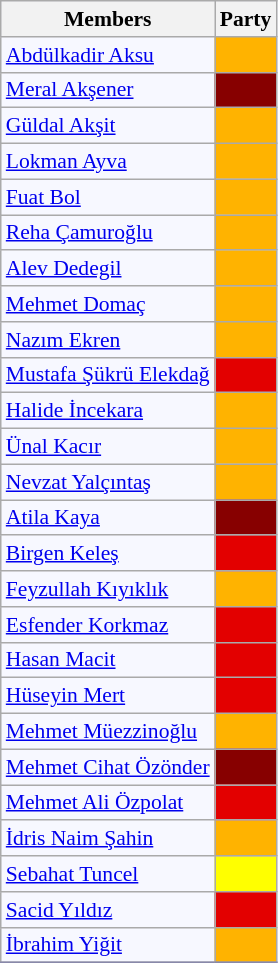<table class=wikitable style="border:1px solid #8888aa; background-color:#f7f8ff; padding:0px; font-size:90%;">
<tr>
<th>Members</th>
<th colspan="2">Party</th>
</tr>
<tr>
<td><a href='#'>Abdülkadir Aksu</a></td>
<td style="background: #ffb300"></td>
</tr>
<tr>
<td><a href='#'>Meral Akşener</a></td>
<td style="background: #870000"></td>
</tr>
<tr>
<td><a href='#'>Güldal Akşit</a></td>
<td style="background: #ffb300"></td>
</tr>
<tr>
<td><a href='#'>Lokman Ayva</a></td>
<td style="background: #ffb300"></td>
</tr>
<tr>
<td><a href='#'>Fuat Bol</a></td>
<td style="background: #ffb300"></td>
</tr>
<tr>
<td><a href='#'>Reha Çamuroğlu</a></td>
<td style="background: #ffb300"></td>
</tr>
<tr>
<td><a href='#'>Alev Dedegil</a></td>
<td style="background: #ffb300"></td>
</tr>
<tr>
<td><a href='#'>Mehmet Domaç</a></td>
<td style="background: #ffb300"></td>
</tr>
<tr>
<td><a href='#'>Nazım Ekren</a></td>
<td style="background: #ffb300"></td>
</tr>
<tr>
<td><a href='#'>Mustafa Şükrü Elekdağ</a></td>
<td style="background: #e30000"></td>
</tr>
<tr>
<td><a href='#'>Halide İncekara</a></td>
<td style="background: #ffb300"></td>
</tr>
<tr>
<td><a href='#'>Ünal Kacır</a></td>
<td style="background: #ffb300"></td>
</tr>
<tr>
<td><a href='#'>Nevzat Yalçıntaş</a></td>
<td style="background: #ffb300"></td>
</tr>
<tr>
<td><a href='#'>Atila Kaya</a></td>
<td style="background: #870000"></td>
</tr>
<tr>
<td><a href='#'>Birgen Keleş</a></td>
<td style="background: #e30000"></td>
</tr>
<tr>
<td><a href='#'>Feyzullah Kıyıklık</a></td>
<td style="background: #ffb300"></td>
</tr>
<tr>
<td><a href='#'>Esfender Korkmaz</a></td>
<td style="background: #e30000"></td>
</tr>
<tr>
<td><a href='#'>Hasan Macit</a></td>
<td style="background: #e30000"></td>
</tr>
<tr>
<td><a href='#'>Hüseyin Mert</a></td>
<td style="background: #e30000"></td>
</tr>
<tr>
<td><a href='#'>Mehmet Müezzinoğlu</a></td>
<td style="background: #ffb300"></td>
</tr>
<tr>
<td><a href='#'>Mehmet Cihat Özönder</a></td>
<td style="background: #870000"></td>
</tr>
<tr>
<td><a href='#'>Mehmet Ali Özpolat</a></td>
<td style="background: #e30000"></td>
</tr>
<tr>
<td><a href='#'>İdris Naim Şahin</a></td>
<td style="background: #ffb300"></td>
</tr>
<tr>
<td><a href='#'>Sebahat Tuncel</a></td>
<td style="background: #ffff00"></td>
</tr>
<tr>
<td><a href='#'>Sacid Yıldız</a></td>
<td style="background: #e30000"></td>
</tr>
<tr>
<td><a href='#'>İbrahim Yiğit</a></td>
<td style="background: #ffb300"></td>
</tr>
<tr>
</tr>
</table>
